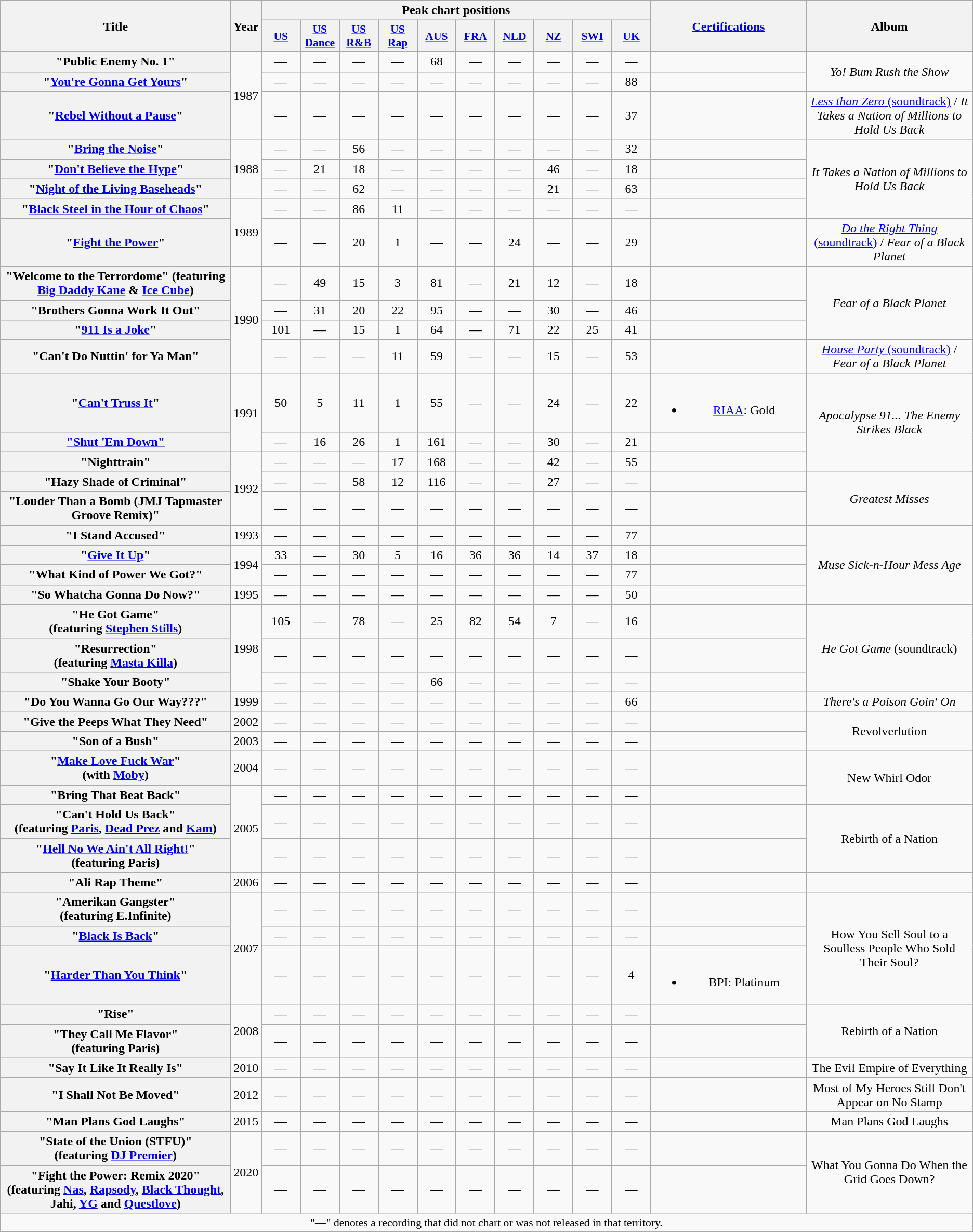<table class="wikitable plainrowheaders" style="text-align:center;" border="1">
<tr>
<th scope="col" rowspan="2" style="width:18em;">Title</th>
<th scope="col" rowspan="2">Year</th>
<th scope="col" colspan="10">Peak chart positions</th>
<th scope="col" rowspan="2" style="width:12em;"><a href='#'>Certifications</a></th>
<th scope="col" rowspan="2">Album</th>
</tr>
<tr>
<th scope="col" style="width:3em;font-size:90%;"><a href='#'>US</a><br></th>
<th scope="col" style="width:3em;font-size:90%;"><a href='#'>US<br>Dance</a><br></th>
<th scope="col" style="width:3em;font-size:90%;"><a href='#'>US<br>R&B</a><br></th>
<th scope="col" style="width:3em;font-size:90%;"><a href='#'>US<br>Rap</a><br></th>
<th scope="col" style="width:3em;font-size:90%;"><a href='#'>AUS</a><br></th>
<th scope="col" style="width:3em;font-size:90%;"><a href='#'>FRA</a><br></th>
<th scope="col" style="width:3em;font-size:90%;"><a href='#'>NLD</a><br></th>
<th scope="col" style="width:3em;font-size:90%;"><a href='#'>NZ</a><br></th>
<th scope="col" style="width:3em;font-size:90%;"><a href='#'>SWI</a><br></th>
<th scope="col" style="width:3em;font-size:90%;"><a href='#'>UK</a><br></th>
</tr>
<tr>
<th scope="row">"Public Enemy No. 1"</th>
<td rowspan="3">1987</td>
<td>—</td>
<td>—</td>
<td>—</td>
<td>—</td>
<td>68</td>
<td>—</td>
<td>—</td>
<td>—</td>
<td>—</td>
<td>—</td>
<td></td>
<td rowspan="2"><em>Yo! Bum Rush the Show</em></td>
</tr>
<tr>
<th scope="row">"<a href='#'>You're Gonna Get Yours</a>"</th>
<td>—</td>
<td>—</td>
<td>—</td>
<td>—</td>
<td>—</td>
<td>—</td>
<td>—</td>
<td>—</td>
<td>—</td>
<td>88</td>
<td></td>
</tr>
<tr>
<th scope="row">"<a href='#'>Rebel Without a Pause</a>"</th>
<td>—</td>
<td>—</td>
<td>—</td>
<td>—</td>
<td>—</td>
<td>—</td>
<td>—</td>
<td>—</td>
<td>—</td>
<td>37</td>
<td></td>
<td><a href='#'><em>Less than Zero</em> (soundtrack)</a> / <em>It Takes a Nation of Millions to Hold Us Back</em></td>
</tr>
<tr>
<th scope="row">"<a href='#'>Bring the Noise</a>"</th>
<td rowspan="3">1988</td>
<td>—</td>
<td>—</td>
<td>56</td>
<td>—</td>
<td>—</td>
<td>—</td>
<td>—</td>
<td>—</td>
<td>—</td>
<td>32</td>
<td></td>
<td rowspan="4"><em>It Takes a Nation of Millions to Hold Us Back</em></td>
</tr>
<tr>
<th scope="row">"<a href='#'>Don't Believe the Hype</a>"</th>
<td>—</td>
<td>21</td>
<td>18</td>
<td>—</td>
<td>—</td>
<td>—</td>
<td>—</td>
<td>46</td>
<td>—</td>
<td>18</td>
<td></td>
</tr>
<tr>
<th scope="row">"<a href='#'>Night of the Living Baseheads</a>"</th>
<td>—</td>
<td>—</td>
<td>62</td>
<td>—</td>
<td>—</td>
<td>—</td>
<td>—</td>
<td>21</td>
<td>—</td>
<td>63</td>
<td></td>
</tr>
<tr>
<th scope="row">"<a href='#'>Black Steel in the Hour of Chaos</a>"</th>
<td rowspan="2">1989</td>
<td>—</td>
<td>—</td>
<td>86</td>
<td>11</td>
<td>—</td>
<td>—</td>
<td>—</td>
<td>—</td>
<td>—</td>
<td>—</td>
<td></td>
</tr>
<tr>
<th scope="row">"<a href='#'>Fight the Power</a>"</th>
<td>—</td>
<td>—</td>
<td>20</td>
<td>1</td>
<td>—</td>
<td>—</td>
<td>24</td>
<td>—</td>
<td>—</td>
<td>29</td>
<td></td>
<td><a href='#'><em>Do the Right Thing</em> (soundtrack)</a> / <em>Fear of a Black Planet</em></td>
</tr>
<tr>
<th scope="row">"Welcome to the Terrordome" <span>(featuring <a href='#'>Big Daddy Kane</a> & <a href='#'>Ice Cube</a>)</span></th>
<td rowspan="4">1990</td>
<td>—</td>
<td>49</td>
<td>15</td>
<td>3</td>
<td>81</td>
<td>—</td>
<td>21</td>
<td>12</td>
<td>—</td>
<td>18</td>
<td></td>
<td rowspan="3"><em>Fear of a Black Planet</em></td>
</tr>
<tr>
<th scope="row">"Brothers Gonna Work It Out"</th>
<td>—</td>
<td>31</td>
<td>20</td>
<td>22</td>
<td>95</td>
<td>—</td>
<td>—</td>
<td>30</td>
<td>—</td>
<td>46</td>
<td></td>
</tr>
<tr>
<th scope="row">"<a href='#'>911 Is a Joke</a>"</th>
<td>101</td>
<td>—</td>
<td>15</td>
<td>1</td>
<td>64</td>
<td>—</td>
<td>71</td>
<td>22</td>
<td>25</td>
<td>41</td>
<td></td>
</tr>
<tr>
<th scope="row">"Can't Do Nuttin' for Ya Man"</th>
<td>—</td>
<td>—</td>
<td>—</td>
<td>11</td>
<td>59</td>
<td>—</td>
<td>—</td>
<td>15</td>
<td>—</td>
<td>53</td>
<td></td>
<td><a href='#'><em>House Party</em> (soundtrack)</a> / <em>Fear of a Black Planet</em></td>
</tr>
<tr>
<th scope="row">"<a href='#'>Can't Truss It</a>"</th>
<td rowspan="2">1991</td>
<td>50</td>
<td>5</td>
<td>11</td>
<td>1</td>
<td>55</td>
<td>—</td>
<td>—</td>
<td>24</td>
<td>—</td>
<td>22</td>
<td><br><ul><li><a href='#'>RIAA</a>: Gold</li></ul></td>
<td rowspan="3"><em>Apocalypse 91... The Enemy Strikes Black</em></td>
</tr>
<tr>
<th scope="row"><a href='#'>"Shut 'Em Down"</a></th>
<td>—</td>
<td>16</td>
<td>26</td>
<td>1</td>
<td>161</td>
<td>—</td>
<td>—</td>
<td>30</td>
<td>—</td>
<td>21</td>
<td></td>
</tr>
<tr>
<th scope="row">"Nighttrain"</th>
<td rowspan="3">1992</td>
<td>—</td>
<td>—</td>
<td>—</td>
<td>17</td>
<td>168</td>
<td>—</td>
<td>—</td>
<td>42</td>
<td>—</td>
<td>55</td>
<td></td>
</tr>
<tr>
<th scope="row">"Hazy Shade of Criminal"</th>
<td>—</td>
<td>—</td>
<td>58</td>
<td>12</td>
<td>116</td>
<td>—</td>
<td>—</td>
<td>27</td>
<td>—</td>
<td>—</td>
<td></td>
<td rowspan="2"><em>Greatest Misses</em></td>
</tr>
<tr>
<th scope="row">"Louder Than a Bomb (JMJ Tapmaster Groove Remix)"</th>
<td>—</td>
<td>—</td>
<td>—</td>
<td>—</td>
<td>—</td>
<td>—</td>
<td>—</td>
<td>—</td>
<td>—</td>
<td>—</td>
<td></td>
</tr>
<tr>
<th scope="row">"I Stand Accused"</th>
<td>1993</td>
<td>—</td>
<td>—</td>
<td>—</td>
<td>—</td>
<td>—</td>
<td>—</td>
<td>—</td>
<td>—</td>
<td>—</td>
<td>77</td>
<td></td>
<td rowspan="4"><em>Muse Sick-n-Hour Mess Age</em></td>
</tr>
<tr>
<th scope="row">"<a href='#'>Give It Up</a>"</th>
<td rowspan="2">1994</td>
<td>33</td>
<td>—</td>
<td>30</td>
<td>5</td>
<td>16</td>
<td>36</td>
<td>36</td>
<td>14</td>
<td>37</td>
<td>18</td>
<td></td>
</tr>
<tr>
<th scope="row">"What Kind of Power We Got?"</th>
<td>—</td>
<td>—</td>
<td>—</td>
<td>—</td>
<td>—</td>
<td>—</td>
<td>—</td>
<td>—</td>
<td>—</td>
<td>77</td>
<td></td>
</tr>
<tr>
<th scope="row">"So Whatcha Gonna Do Now?"</th>
<td>1995</td>
<td>—</td>
<td>—</td>
<td>—</td>
<td>—</td>
<td>—</td>
<td>—</td>
<td>—</td>
<td>—</td>
<td>—</td>
<td>50</td>
<td></td>
</tr>
<tr>
<th scope="row">"He Got Game"<br><span>(featuring <a href='#'>Stephen Stills</a>)</span></th>
<td rowspan="3">1998</td>
<td>105</td>
<td>—</td>
<td>78</td>
<td>—</td>
<td>25</td>
<td>82</td>
<td>54</td>
<td>7</td>
<td>—</td>
<td>16</td>
<td></td>
<td rowspan="3"><em>He Got Game</em> (soundtrack)</td>
</tr>
<tr>
<th scope="row">"Resurrection"<br><span>(featuring <a href='#'>Masta Killa</a>)</span></th>
<td>—</td>
<td>—</td>
<td>—</td>
<td>—</td>
<td>—</td>
<td>—</td>
<td>—</td>
<td>—</td>
<td>—</td>
<td>—</td>
<td></td>
</tr>
<tr>
<th scope="row">"Shake Your Booty"</th>
<td>—</td>
<td>—</td>
<td>—</td>
<td>—</td>
<td>66</td>
<td>—</td>
<td>—</td>
<td>—</td>
<td>—</td>
<td>—</td>
<td></td>
</tr>
<tr>
<th scope="row">"Do You Wanna Go Our Way???"</th>
<td>1999</td>
<td>—</td>
<td>—</td>
<td>—</td>
<td>—</td>
<td>—</td>
<td>—</td>
<td>—</td>
<td>—</td>
<td>—</td>
<td>66</td>
<td></td>
<td><em>There's a Poison Goin' On<strong></td>
</tr>
<tr>
<th scope="row">"Give the Peeps What They Need"</th>
<td>2002</td>
<td>—</td>
<td>—</td>
<td>—</td>
<td>—</td>
<td>—</td>
<td>—</td>
<td>—</td>
<td>—</td>
<td>—</td>
<td>—</td>
<td></td>
<td rowspan="2"></em>Revolverlution<em></td>
</tr>
<tr>
<th scope="row">"Son of a Bush"</th>
<td>2003</td>
<td>—</td>
<td>—</td>
<td>—</td>
<td>—</td>
<td>—</td>
<td>—</td>
<td>—</td>
<td>—</td>
<td>—</td>
<td>—</td>
<td></td>
</tr>
<tr>
<th scope="row">"<a href='#'>Make Love Fuck War</a>"<br><span>(with <a href='#'>Moby</a>)</span></th>
<td>2004</td>
<td>—</td>
<td>—</td>
<td>—</td>
<td>—</td>
<td>—</td>
<td>—</td>
<td>—</td>
<td>—</td>
<td>—</td>
<td>—</td>
<td></td>
<td rowspan="2"></em>New Whirl Odor<em></td>
</tr>
<tr>
<th scope="row">"Bring That Beat Back"</th>
<td rowspan="3">2005</td>
<td>—</td>
<td>—</td>
<td>—</td>
<td>—</td>
<td>—</td>
<td>—</td>
<td>—</td>
<td>—</td>
<td>—</td>
<td>—</td>
<td></td>
</tr>
<tr>
<th scope="row">"Can't Hold Us Back"<br><span>(featuring <a href='#'>Paris</a>, <a href='#'>Dead Prez</a> and <a href='#'>Kam</a>)</span></th>
<td>—</td>
<td>—</td>
<td>—</td>
<td>—</td>
<td>—</td>
<td>—</td>
<td>—</td>
<td>—</td>
<td>—</td>
<td>—</td>
<td></td>
<td rowspan="2"></em>Rebirth of a Nation<em></td>
</tr>
<tr>
<th scope="row">"<a href='#'>Hell No We Ain't All Right!</a>"<br><span>(featuring Paris)</span></th>
<td>—</td>
<td>—</td>
<td>—</td>
<td>—</td>
<td>—</td>
<td>—</td>
<td>—</td>
<td>—</td>
<td>—</td>
<td>—</td>
<td></td>
</tr>
<tr>
<th scope="row">"Ali Rap Theme"</th>
<td>2006</td>
<td>—</td>
<td>—</td>
<td>—</td>
<td>—</td>
<td>—</td>
<td>—</td>
<td>—</td>
<td>—</td>
<td>—</td>
<td>—</td>
<td></td>
<td></td>
</tr>
<tr>
<th scope="row">"Amerikan Gangster"<br><span>(featuring E.Infinite)</span></th>
<td rowspan="3">2007</td>
<td>—</td>
<td>—</td>
<td>—</td>
<td>—</td>
<td>—</td>
<td>—</td>
<td>—</td>
<td>—</td>
<td>—</td>
<td>—</td>
<td></td>
<td rowspan="3"></em>How You Sell Soul to a Soulless People Who Sold Their Soul?<em></td>
</tr>
<tr>
<th scope="row">"<a href='#'>Black Is Back</a>"</th>
<td>—</td>
<td>—</td>
<td>—</td>
<td>—</td>
<td>—</td>
<td>—</td>
<td>—</td>
<td>—</td>
<td>—</td>
<td>—</td>
<td></td>
</tr>
<tr>
<th scope="row">"<a href='#'>Harder Than You Think</a>"</th>
<td>—</td>
<td>—</td>
<td>—</td>
<td>—</td>
<td>—</td>
<td>—</td>
<td>—</td>
<td>—</td>
<td>—</td>
<td>4</td>
<td><br><ul><li>BPI: Platinum</li></ul></td>
</tr>
<tr>
<th scope="row">"Rise"</th>
<td rowspan="2">2008</td>
<td>—</td>
<td>—</td>
<td>—</td>
<td>—</td>
<td>—</td>
<td>—</td>
<td>—</td>
<td>—</td>
<td>—</td>
<td>—</td>
<td></td>
<td rowspan="2"></em>Rebirth of a Nation<em></td>
</tr>
<tr>
<th scope="row">"They Call Me Flavor"<br><span>(featuring Paris)</span></th>
<td>—</td>
<td>—</td>
<td>—</td>
<td>—</td>
<td>—</td>
<td>—</td>
<td>—</td>
<td>—</td>
<td>—</td>
<td>—</td>
<td></td>
</tr>
<tr>
<th scope="row">"Say It Like It Really Is"</th>
<td>2010</td>
<td>—</td>
<td>—</td>
<td>—</td>
<td>—</td>
<td>—</td>
<td>—</td>
<td>—</td>
<td>—</td>
<td>—</td>
<td>—</td>
<td></td>
<td></em>The Evil Empire of Everything<em></td>
</tr>
<tr>
<th scope="row">"I Shall Not Be Moved"</th>
<td>2012</td>
<td>—</td>
<td>—</td>
<td>—</td>
<td>—</td>
<td>—</td>
<td>—</td>
<td>—</td>
<td>—</td>
<td>—</td>
<td>—</td>
<td></td>
<td></em>Most of My Heroes Still Don't Appear on No Stamp<em></td>
</tr>
<tr>
<th scope="row">"Man Plans God Laughs"</th>
<td>2015</td>
<td>—</td>
<td>—</td>
<td>—</td>
<td>—</td>
<td>—</td>
<td>—</td>
<td>—</td>
<td>—</td>
<td>—</td>
<td>—</td>
<td></td>
<td></em>Man Plans God Laughs<em></td>
</tr>
<tr>
<th scope="row">"State of the Union (STFU)" <br><span>(featuring <a href='#'>DJ Premier</a>)</span> </th>
<td rowspan="2">2020</td>
<td>—</td>
<td>—</td>
<td>—</td>
<td>—</td>
<td>—</td>
<td>—</td>
<td>—</td>
<td>—</td>
<td>—</td>
<td>—</td>
<td></td>
<td rowspan="2"></em>What You Gonna Do When the Grid Goes Down?<em></td>
</tr>
<tr>
<th scope="row">"Fight the Power: Remix 2020" <br><span>(featuring <a href='#'>Nas</a>, <a href='#'>Rapsody</a>, <a href='#'>Black Thought</a>, Jahi, <a href='#'>YG</a> and <a href='#'>Questlove</a>)</span></th>
<td>—</td>
<td>—</td>
<td>—</td>
<td>—</td>
<td>—</td>
<td>—</td>
<td>—</td>
<td>—</td>
<td>—</td>
<td>—</td>
<td></td>
</tr>
<tr>
<td colspan="14" style="font-size:90%">"—" denotes a recording that did not chart or was not released in that territory.</td>
</tr>
</table>
